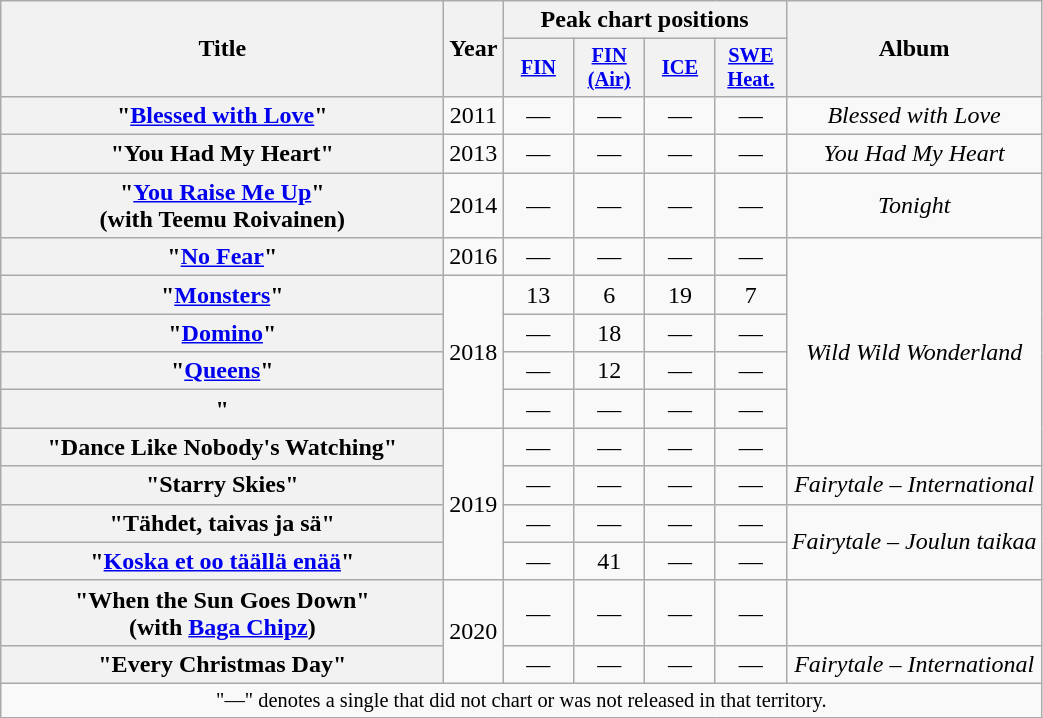<table class="wikitable plainrowheaders" style="text-align:center;">
<tr>
<th scope="col" rowspan="2" style="width:18em;">Title</th>
<th scope="col" rowspan="2" style="width:1em;">Year</th>
<th scope="col" colspan="4">Peak chart positions</th>
<th scope="col" rowspan="2">Album</th>
</tr>
<tr>
<th scope="col" style="width:3em;font-size:85%;"><a href='#'>FIN</a><br></th>
<th scope="col" style="width:3em;font-size:85%;"><a href='#'>FIN (Air)</a><br></th>
<th scope="col" style="width:3em;font-size:85%;"><a href='#'>ICE</a><br></th>
<th scope="col" style="width:3em;font-size:85%;"><a href='#'>SWE<br>Heat.</a><br></th>
</tr>
<tr>
<th scope="row">"<a href='#'>Blessed with Love</a>"</th>
<td>2011</td>
<td>—</td>
<td>—</td>
<td>—</td>
<td>—</td>
<td><em>Blessed with Love</em></td>
</tr>
<tr>
<th scope="row">"You Had My Heart"</th>
<td>2013</td>
<td>—</td>
<td>—</td>
<td>—</td>
<td>—</td>
<td><em>You Had My Heart</em></td>
</tr>
<tr>
<th scope="row">"<a href='#'>You Raise Me Up</a>"<br><span>(with Teemu Roivainen)</span></th>
<td>2014</td>
<td>—</td>
<td>—</td>
<td>—</td>
<td>—</td>
<td><em>Tonight</em></td>
</tr>
<tr>
<th scope="row">"<a href='#'>No Fear</a>"</th>
<td>2016</td>
<td>—</td>
<td>—</td>
<td>—</td>
<td>—</td>
<td rowspan="6"><em>Wild Wild Wonderland</em></td>
</tr>
<tr>
<th scope="row">"<a href='#'>Monsters</a>"</th>
<td rowspan="4">2018</td>
<td>13</td>
<td>6</td>
<td>19</td>
<td>7</td>
</tr>
<tr>
<th scope="row">"<a href='#'>Domino</a>"</th>
<td>—</td>
<td>18</td>
<td>—</td>
<td>—</td>
</tr>
<tr>
<th scope="row">"<a href='#'>Queens</a>"</th>
<td>—</td>
<td>12</td>
<td>—</td>
<td>—</td>
</tr>
<tr>
<th scope="row">"</th>
<td>—</td>
<td>—</td>
<td>—</td>
<td>—</td>
</tr>
<tr>
<th scope="row">"Dance Like Nobody's Watching"</th>
<td rowspan=4>2019</td>
<td>—</td>
<td>—</td>
<td>—</td>
<td>—</td>
</tr>
<tr>
<th scope="row">"Starry Skies"</th>
<td>—</td>
<td>—</td>
<td>—</td>
<td>—</td>
<td><em>Fairytale – International</em></td>
</tr>
<tr>
<th scope="row">"Tähdet, taivas ja sä"</th>
<td>—</td>
<td>—</td>
<td>—</td>
<td>—</td>
<td rowspan=2><em>Fairytale – Joulun taikaa</em></td>
</tr>
<tr>
<th scope="row">"<a href='#'>Koska et oo täällä enää</a>"</th>
<td>—</td>
<td>41</td>
<td>—</td>
<td>—</td>
</tr>
<tr>
<th scope="row">"When the Sun Goes Down"<br><span>(with <a href='#'>Baga Chipz</a>)</span></th>
<td rowspan=2>2020</td>
<td>—</td>
<td>—</td>
<td>—</td>
<td>—</td>
<td></td>
</tr>
<tr>
<th scope="row">"Every Christmas Day"</th>
<td>—</td>
<td>—</td>
<td>—</td>
<td>—</td>
<td><em>Fairytale – International</em></td>
</tr>
<tr>
<td colspan="21" style="text-align:center; font-size:85%;">"—" denotes a single that did not chart or was not released in that territory.</td>
</tr>
</table>
